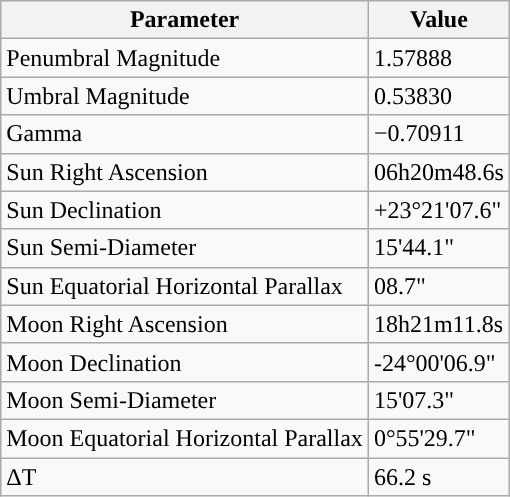<table class="wikitable">
<tr>
<th>Parameter</th>
<th>Value</th>
</tr>
<tr>
<td>Penumbral Magnitude</td>
<td>1.57888</td>
</tr>
<tr>
<td>Umbral Magnitude</td>
<td>0.53830</td>
</tr>
<tr>
<td>Gamma</td>
<td>−0.70911</td>
</tr>
<tr>
<td>Sun Right Ascension</td>
<td>06h20m48.6s</td>
</tr>
<tr>
<td>Sun Declination</td>
<td>+23°21'07.6"</td>
</tr>
<tr>
<td>Sun Semi-Diameter</td>
<td>15'44.1"</td>
</tr>
<tr>
<td>Sun Equatorial Horizontal Parallax</td>
<td>08.7"</td>
</tr>
<tr>
<td>Moon Right Ascension</td>
<td>18h21m11.8s</td>
</tr>
<tr>
<td>Moon Declination</td>
<td>-24°00'06.9"</td>
</tr>
<tr>
<td>Moon Semi-Diameter</td>
<td>15'07.3"</td>
</tr>
<tr>
<td>Moon Equatorial Horizontal Parallax</td>
<td>0°55'29.7"</td>
</tr>
<tr>
<td>ΔT</td>
<td>66.2 s</td>
</tr>
</table>
